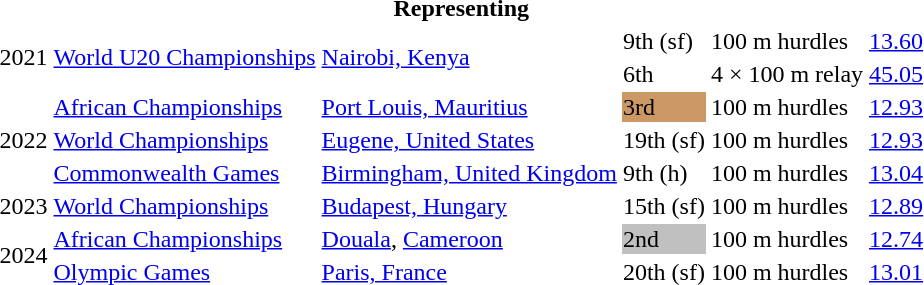<table>
<tr>
<th colspan="6">Representing </th>
</tr>
<tr>
<td rowspan=2>2021</td>
<td rowspan=2><a href='#'>World U20 Championships</a></td>
<td rowspan=2><a href='#'>Nairobi, Kenya</a></td>
<td>9th (sf)</td>
<td>100 m hurdles</td>
<td><a href='#'>13.60</a></td>
</tr>
<tr>
<td>6th</td>
<td>4 × 100 m relay</td>
<td><a href='#'>45.05</a></td>
</tr>
<tr>
<td rowspan=3>2022</td>
<td><a href='#'>African Championships</a></td>
<td><a href='#'>Port Louis, Mauritius</a></td>
<td bgcolor=cc9966>3rd</td>
<td>100 m hurdles</td>
<td><a href='#'>12.93</a></td>
</tr>
<tr>
<td><a href='#'>World Championships</a></td>
<td><a href='#'>Eugene, United States</a></td>
<td>19th (sf)</td>
<td>100 m hurdles</td>
<td><a href='#'>12.93</a></td>
</tr>
<tr>
<td><a href='#'>Commonwealth Games</a></td>
<td><a href='#'>Birmingham, United Kingdom</a></td>
<td>9th (h)</td>
<td>100 m hurdles</td>
<td><a href='#'>13.04</a></td>
</tr>
<tr>
<td>2023</td>
<td><a href='#'>World Championships</a></td>
<td><a href='#'>Budapest, Hungary</a></td>
<td>15th (sf)</td>
<td>100 m hurdles</td>
<td><a href='#'>12.89</a></td>
</tr>
<tr>
<td rowspan=2>2024</td>
<td><a href='#'>African Championships</a></td>
<td><a href='#'>Douala</a>, <a href='#'>Cameroon</a></td>
<td bgcolor=silver>2nd</td>
<td>100 m hurdles</td>
<td><a href='#'>12.74</a></td>
</tr>
<tr>
<td><a href='#'>Olympic Games</a></td>
<td><a href='#'>Paris, France</a></td>
<td>20th (sf)</td>
<td>100 m hurdles</td>
<td><a href='#'>13.01</a></td>
</tr>
</table>
